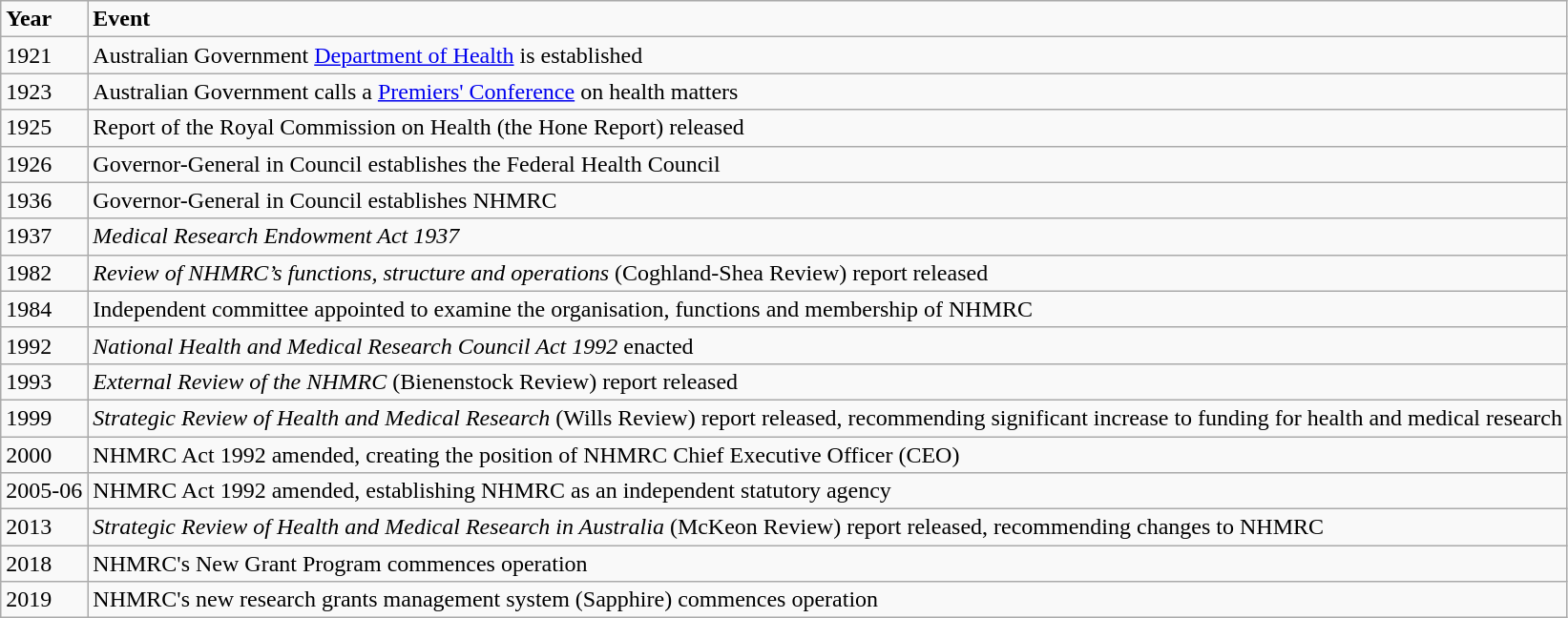<table class="wikitable">
<tr>
<td><strong>Year</strong></td>
<td><strong>Event</strong></td>
</tr>
<tr>
<td>1921</td>
<td>Australian  Government <a href='#'>Department of Health</a> is established</td>
</tr>
<tr>
<td>1923</td>
<td>Australian  Government calls a <a href='#'>Premiers' Conference</a> on health matters</td>
</tr>
<tr>
<td>1925</td>
<td>Report  of the Royal Commission on Health (the Hone Report) released</td>
</tr>
<tr>
<td>1926</td>
<td>Governor-General  in Council establishes the Federal Health Council</td>
</tr>
<tr>
<td>1936</td>
<td>Governor-General  in Council establishes NHMRC</td>
</tr>
<tr>
<td>1937</td>
<td><em>Medical  Research Endowment Act 1937</em></td>
</tr>
<tr>
<td>1982</td>
<td><em>Review  of NHMRC’s functions, structure and operations</em> (Coghland-Shea Review) report  released</td>
</tr>
<tr>
<td>1984</td>
<td>Independent  committee appointed to examine the organisation, functions and membership of  NHMRC</td>
</tr>
<tr>
<td>1992</td>
<td><em>National  Health and Medical Research Council Act 1992</em> enacted</td>
</tr>
<tr>
<td>1993</td>
<td><em>External  Review of the NHMRC</em>  (Bienenstock Review) report released</td>
</tr>
<tr>
<td>1999</td>
<td><em>Strategic  Review of Health and Medical Research</em> (Wills Review) report released, recommending  significant increase to funding for health and medical research</td>
</tr>
<tr>
<td>2000</td>
<td>NHMRC  Act 1992 amended, creating the position of NHMRC Chief Executive Officer  (CEO)</td>
</tr>
<tr>
<td>2005-06</td>
<td>NHMRC  Act 1992 amended, establishing NHMRC as an independent statutory agency</td>
</tr>
<tr>
<td>2013</td>
<td><em>Strategic  Review of Health and Medical Research in Australia</em> (McKeon Review) report  released, recommending changes to NHMRC</td>
</tr>
<tr>
<td>2018</td>
<td>NHMRC's  New Grant Program commences operation</td>
</tr>
<tr>
<td>2019</td>
<td>NHMRC's  new research grants management system (Sapphire) commences operation</td>
</tr>
</table>
